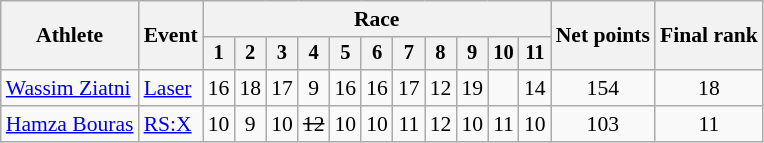<table class="wikitable" style="font-size:90%">
<tr>
<th rowspan="2">Athlete</th>
<th rowspan="2">Event</th>
<th colspan=11>Race</th>
<th rowspan=2>Net points</th>
<th rowspan=2>Final rank</th>
</tr>
<tr style="font-size:95%">
<th>1</th>
<th>2</th>
<th>3</th>
<th>4</th>
<th>5</th>
<th>6</th>
<th>7</th>
<th>8</th>
<th>9</th>
<th>10</th>
<th>11</th>
</tr>
<tr align=center>
<td align=left><a href='#'>Wassim Ziatni</a></td>
<td align=left><a href='#'>Laser</a></td>
<td>16</td>
<td>18</td>
<td>17</td>
<td>9</td>
<td>16</td>
<td>16</td>
<td>17</td>
<td>12</td>
<td>19</td>
<td><s></s></td>
<td>14</td>
<td>154</td>
<td>18</td>
</tr>
<tr align=center>
<td align=left><a href='#'>Hamza Bouras</a></td>
<td align=left><a href='#'>RS:X</a></td>
<td>10</td>
<td>9</td>
<td>10</td>
<td><s>12</s></td>
<td>10</td>
<td>10</td>
<td>11</td>
<td>12</td>
<td>10</td>
<td>11</td>
<td>10</td>
<td>103</td>
<td>11</td>
</tr>
</table>
